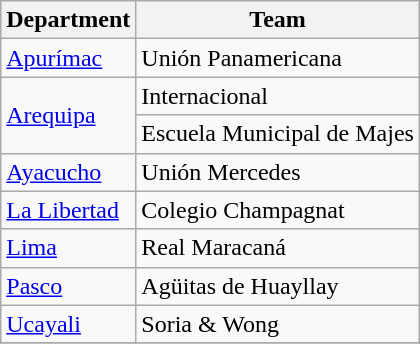<table class="wikitable">
<tr>
<th>Department</th>
<th>Team</th>
</tr>
<tr>
<td><a href='#'>Apurímac</a></td>
<td>Unión Panamericana</td>
</tr>
<tr>
<td rowspan="2"><a href='#'>Arequipa</a></td>
<td>Internacional</td>
</tr>
<tr>
<td>Escuela Municipal de Majes</td>
</tr>
<tr>
<td><a href='#'>Ayacucho</a></td>
<td>Unión Mercedes</td>
</tr>
<tr>
<td><a href='#'>La Libertad</a></td>
<td>Colegio Champagnat</td>
</tr>
<tr>
<td><a href='#'>Lima</a></td>
<td>Real Maracaná</td>
</tr>
<tr>
<td><a href='#'>Pasco</a></td>
<td>Agüitas de Huayllay</td>
</tr>
<tr>
<td><a href='#'>Ucayali</a></td>
<td>Soria & Wong</td>
</tr>
<tr>
</tr>
</table>
